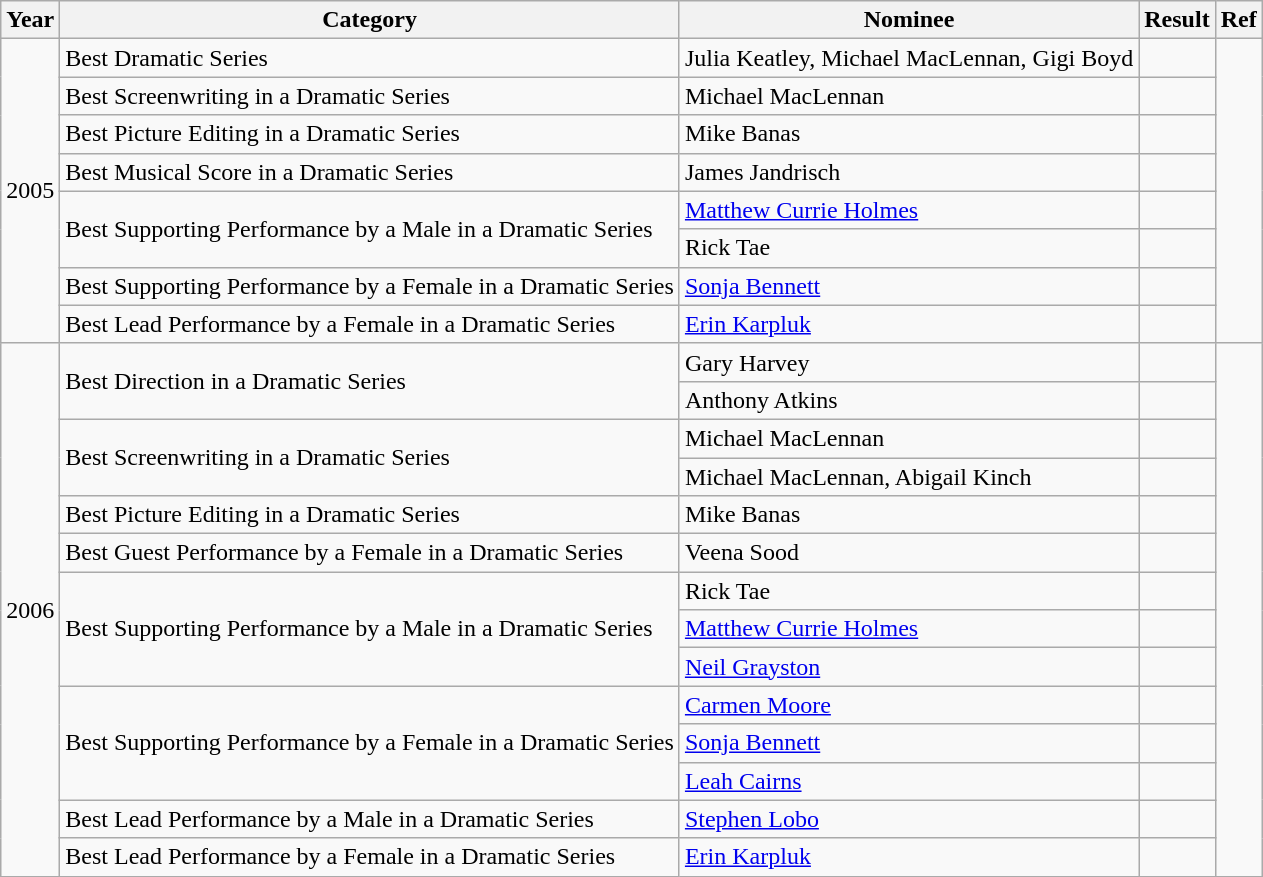<table class="wikitable">
<tr>
<th>Year</th>
<th>Category</th>
<th>Nominee</th>
<th>Result</th>
<th>Ref</th>
</tr>
<tr>
<td rowspan="8">2005</td>
<td>Best Dramatic Series</td>
<td>Julia Keatley, Michael MacLennan, Gigi Boyd</td>
<td></td>
<td rowspan="8"></td>
</tr>
<tr>
<td>Best Screenwriting in a Dramatic Series</td>
<td>Michael MacLennan</td>
<td></td>
</tr>
<tr>
<td>Best Picture Editing in a Dramatic Series</td>
<td>Mike Banas</td>
<td></td>
</tr>
<tr>
<td>Best Musical Score in a Dramatic Series</td>
<td>James Jandrisch</td>
<td></td>
</tr>
<tr>
<td rowspan="2">Best Supporting Performance by a Male in a Dramatic Series</td>
<td><a href='#'>Matthew Currie Holmes</a></td>
<td></td>
</tr>
<tr>
<td>Rick Tae</td>
<td></td>
</tr>
<tr>
<td>Best Supporting Performance by a Female in a Dramatic Series</td>
<td><a href='#'>Sonja Bennett</a></td>
<td></td>
</tr>
<tr>
<td>Best Lead Performance by a Female in a Dramatic Series</td>
<td><a href='#'>Erin Karpluk</a></td>
<td></td>
</tr>
<tr>
<td rowspan="14">2006</td>
<td rowspan="2">Best Direction in a Dramatic Series</td>
<td>Gary Harvey</td>
<td></td>
<td rowspan="14"></td>
</tr>
<tr>
<td>Anthony Atkins</td>
<td></td>
</tr>
<tr>
<td rowspan="2">Best Screenwriting in a Dramatic Series</td>
<td>Michael MacLennan</td>
<td></td>
</tr>
<tr>
<td>Michael MacLennan, Abigail Kinch</td>
<td></td>
</tr>
<tr>
<td>Best Picture Editing in a Dramatic Series</td>
<td>Mike Banas</td>
<td></td>
</tr>
<tr>
<td>Best Guest Performance by a Female in a Dramatic Series</td>
<td>Veena Sood</td>
<td></td>
</tr>
<tr>
<td rowspan="3">Best Supporting Performance by a Male in a Dramatic Series</td>
<td>Rick Tae</td>
<td></td>
</tr>
<tr>
<td><a href='#'>Matthew Currie Holmes</a></td>
<td></td>
</tr>
<tr>
<td><a href='#'>Neil Grayston</a></td>
<td></td>
</tr>
<tr>
<td rowspan="3">Best Supporting Performance by a Female in a Dramatic Series</td>
<td><a href='#'>Carmen Moore</a></td>
<td></td>
</tr>
<tr>
<td><a href='#'>Sonja Bennett</a></td>
<td></td>
</tr>
<tr>
<td><a href='#'>Leah Cairns</a></td>
<td></td>
</tr>
<tr>
<td>Best Lead Performance by a Male in a Dramatic Series</td>
<td><a href='#'>Stephen Lobo</a></td>
<td></td>
</tr>
<tr>
<td>Best Lead Performance by a Female in a Dramatic Series</td>
<td><a href='#'>Erin Karpluk</a></td>
<td></td>
</tr>
</table>
